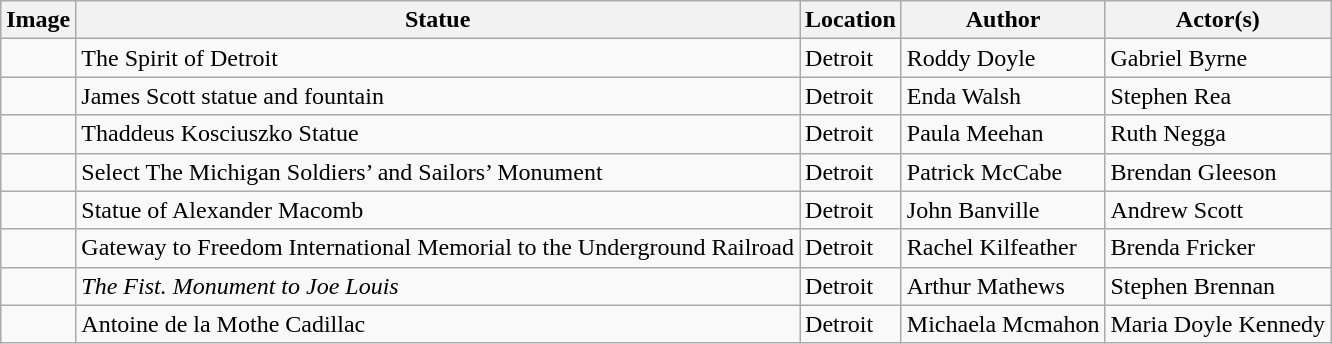<table class="wikitable">
<tr>
<th>Image</th>
<th>Statue</th>
<th>Location</th>
<th>Author</th>
<th>Actor(s)</th>
</tr>
<tr>
<td></td>
<td>The Spirit of Detroit</td>
<td>Detroit</td>
<td>Roddy Doyle</td>
<td>Gabriel Byrne</td>
</tr>
<tr>
<td></td>
<td>James Scott statue and fountain</td>
<td>Detroit</td>
<td>Enda Walsh</td>
<td>Stephen Rea</td>
</tr>
<tr>
<td></td>
<td>Thaddeus Kosciuszko Statue</td>
<td>Detroit</td>
<td>Paula Meehan</td>
<td>Ruth Negga</td>
</tr>
<tr>
<td></td>
<td>Select The Michigan Soldiers’ and Sailors’ Monument</td>
<td>Detroit</td>
<td>Patrick McCabe</td>
<td>Brendan Gleeson</td>
</tr>
<tr>
<td></td>
<td>Statue of Alexander Macomb</td>
<td>Detroit</td>
<td>John Banville</td>
<td>Andrew Scott</td>
</tr>
<tr>
<td></td>
<td>Gateway to Freedom International Memorial to the Underground Railroad</td>
<td>Detroit</td>
<td>Rachel Kilfeather</td>
<td>Brenda Fricker</td>
</tr>
<tr>
<td></td>
<td><em>The Fist.   Monument to Joe Louis</em></td>
<td>Detroit</td>
<td>Arthur Mathews</td>
<td>Stephen Brennan</td>
</tr>
<tr>
<td></td>
<td>Antoine de la Mothe Cadillac</td>
<td>Detroit</td>
<td>Michaela Mcmahon</td>
<td>Maria Doyle Kennedy</td>
</tr>
</table>
